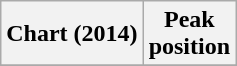<table class="wikitable sortable plainrowheaders">
<tr>
<th>Chart (2014)</th>
<th>Peak<br>position</th>
</tr>
<tr>
</tr>
</table>
